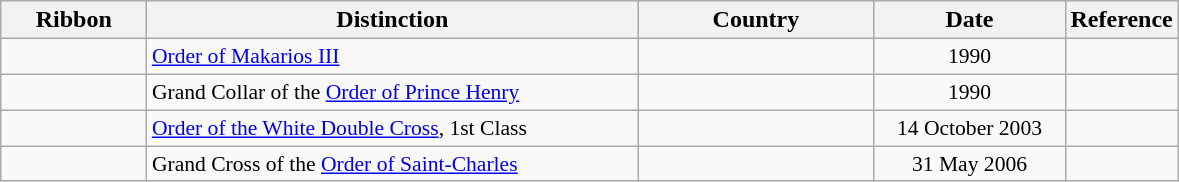<table class="wikitable" style="text-align:left;">
<tr>
<th style="width:90px;">Ribbon</th>
<th style="width:320px;">Distinction</th>
<th style="width:150px;">Country</th>
<th style="width:120px;">Date</th>
<th>Reference</th>
</tr>
<tr>
<td></td>
<td style="font-size:90%;"><a href='#'>Order of Makarios III</a></td>
<td style="text-align:center; font-size:90%;"></td>
<td style="text-align:center; font-size:90%;">1990</td>
<td style="font-size:90%;"></td>
</tr>
<tr>
<td></td>
<td style="font-size:90%;">Grand Collar of the <a href='#'>Order of Prince Henry</a></td>
<td style="text-align:center; font-size:90%;"></td>
<td style="text-align:center; font-size:90%;">1990</td>
<td style="font-size:90%;"></td>
</tr>
<tr>
<td></td>
<td style="font-size:90%;"><a href='#'>Order of the White Double Cross</a>, 1st Class</td>
<td style="text-align:center; font-size:90%;"></td>
<td style="text-align:center; font-size:90%;">14 October 2003</td>
<td style="font-size:90%;"></td>
</tr>
<tr>
<td></td>
<td style="font-size:90%;">Grand Cross of the <a href='#'>Order of Saint-Charles</a></td>
<td style="text-align:center; font-size:90%;"></td>
<td style="text-align:center; font-size:90%;">31 May 2006</td>
<td style="font-size:90%;"></td>
</tr>
</table>
